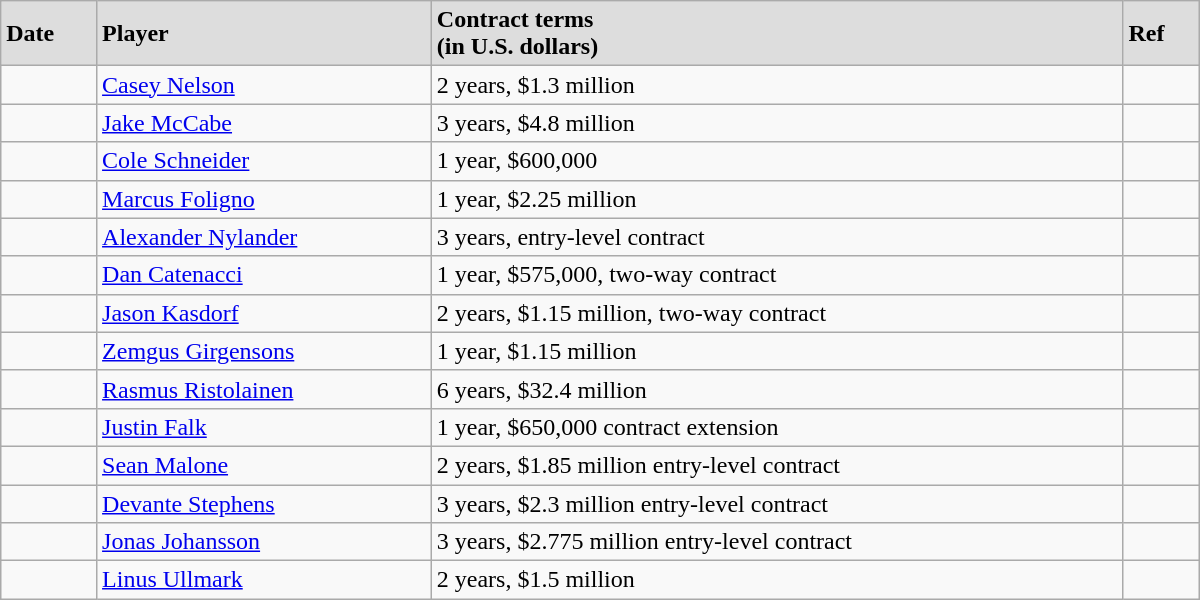<table class="wikitable" style="border-collapse: collapse; width: 50em; padding: 3;">
<tr style="background:#ddd;">
<td><strong>Date</strong></td>
<td><strong>Player</strong></td>
<td><strong>Contract terms</strong><br><strong>(in U.S. dollars)</strong></td>
<td><strong>Ref</strong></td>
</tr>
<tr>
<td></td>
<td><a href='#'>Casey Nelson</a></td>
<td>2 years, $1.3 million</td>
<td></td>
</tr>
<tr>
<td></td>
<td><a href='#'>Jake McCabe</a></td>
<td>3 years, $4.8 million</td>
<td></td>
</tr>
<tr>
<td></td>
<td><a href='#'>Cole Schneider</a></td>
<td>1 year, $600,000</td>
<td></td>
</tr>
<tr>
<td></td>
<td><a href='#'>Marcus Foligno</a></td>
<td>1 year, $2.25 million</td>
<td></td>
</tr>
<tr>
<td></td>
<td><a href='#'>Alexander Nylander</a></td>
<td>3 years, entry-level contract</td>
<td></td>
</tr>
<tr>
<td></td>
<td><a href='#'>Dan Catenacci</a></td>
<td>1 year, $575,000, two-way contract</td>
<td></td>
</tr>
<tr>
<td></td>
<td><a href='#'>Jason Kasdorf</a></td>
<td>2 years, $1.15 million, two-way contract</td>
<td></td>
</tr>
<tr>
<td></td>
<td><a href='#'>Zemgus Girgensons</a></td>
<td>1 year, $1.15 million</td>
<td></td>
</tr>
<tr>
<td></td>
<td><a href='#'>Rasmus Ristolainen</a></td>
<td>6 years, $32.4 million</td>
<td></td>
</tr>
<tr>
<td></td>
<td><a href='#'>Justin Falk</a></td>
<td>1 year, $650,000 contract extension</td>
<td></td>
</tr>
<tr>
<td></td>
<td><a href='#'>Sean Malone</a></td>
<td>2 years, $1.85 million entry-level contract</td>
<td></td>
</tr>
<tr>
<td></td>
<td><a href='#'>Devante Stephens</a></td>
<td>3 years, $2.3 million entry-level contract</td>
<td></td>
</tr>
<tr>
<td></td>
<td><a href='#'>Jonas Johansson</a></td>
<td>3 years, $2.775 million entry-level contract</td>
<td></td>
</tr>
<tr>
<td></td>
<td><a href='#'>Linus Ullmark</a></td>
<td>2 years, $1.5 million</td>
<td><br></td>
</tr>
</table>
